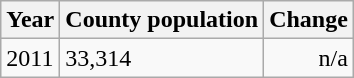<table class="wikitable">
<tr>
<th>Year</th>
<th>County population</th>
<th>Change</th>
</tr>
<tr>
<td>2011</td>
<td>33,314</td>
<td align="right">n/a</td>
</tr>
</table>
